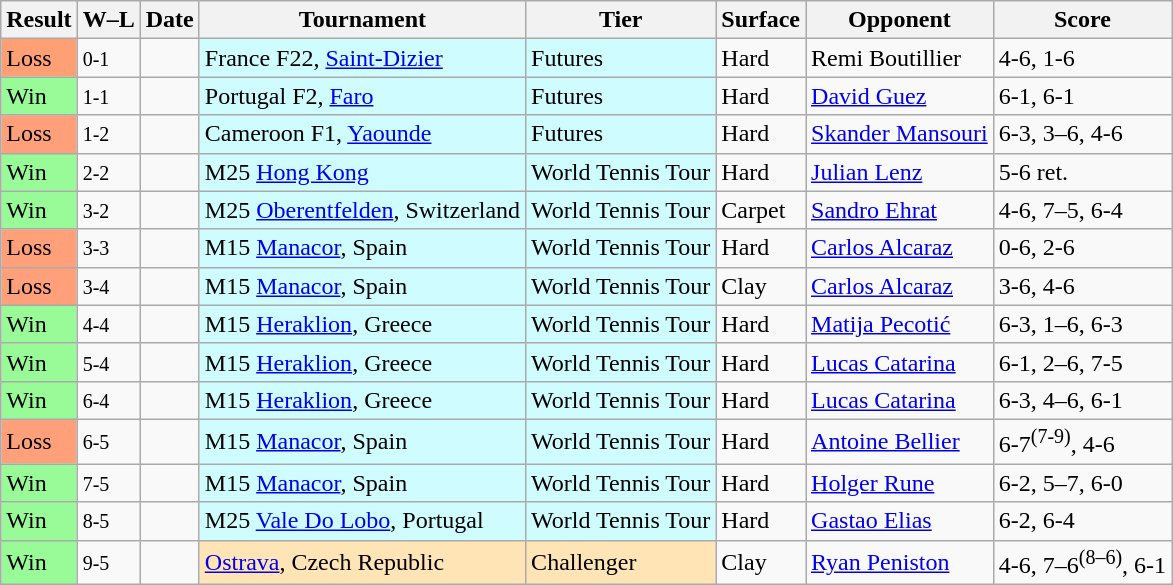<table class="sortable wikitable">
<tr>
<th>Result</th>
<th class="unsortable">W–L</th>
<th>Date</th>
<th>Tournament</th>
<th>Tier</th>
<th>Surface</th>
<th>Opponent</th>
<th class="unsortable">Score</th>
</tr>
<tr>
<td bgcolor=FFA074>Loss</td>
<td><small>0-1</small></td>
<td></td>
<td style="background:#cffcff;">France F22, <a href='#'>Saint-Dizier</a></td>
<td style="background:#cffcff;">Futures</td>
<td>Hard</td>
<td> Remi Boutillier</td>
<td>4-6, 1-6</td>
</tr>
<tr>
<td bgcolor=98FB98>Win</td>
<td><small>1-1</small></td>
<td></td>
<td style="background:#cffcff;">Portugal F2, <a href='#'>Faro</a></td>
<td style="background:#cffcff;">Futures</td>
<td>Hard</td>
<td> <a href='#'>David Guez</a></td>
<td>6-1, 6-1</td>
</tr>
<tr>
<td bgcolor=FFA07A>Loss</td>
<td><small>1-2</small></td>
<td></td>
<td style="background:#cffcff;">Cameroon F1, <a href='#'>Yaounde</a></td>
<td style="background:#cffcff;">Futures</td>
<td>Hard</td>
<td> <a href='#'>Skander Mansouri</a></td>
<td>6-3, 3–6, 4-6</td>
</tr>
<tr>
<td bgcolor=98FB98>Win</td>
<td><small>2-2</small></td>
<td></td>
<td style="background:#cffcff;">M25 <a href='#'>Hong Kong</a></td>
<td style="background:#cffcff;">World Tennis Tour</td>
<td>Hard</td>
<td> <a href='#'>Julian Lenz</a></td>
<td>5-6 ret.</td>
</tr>
<tr>
<td bgcolor=98FB98>Win</td>
<td><small>3-2</small></td>
<td></td>
<td style="background:#cffcff;">M25 <a href='#'>Oberentfelden</a>, Switzerland</td>
<td style="background:#cffcff;">World Tennis Tour</td>
<td>Carpet</td>
<td> <a href='#'>Sandro Ehrat</a></td>
<td>4-6, 7–5, 6-4</td>
</tr>
<tr>
<td bgcolor=FFA07A>Loss</td>
<td><small>3-3</small></td>
<td></td>
<td style="background:#cffcff;">M15 <a href='#'>Manacor</a>, Spain</td>
<td style="background:#cffcff;">World Tennis Tour</td>
<td>Hard</td>
<td> <a href='#'>Carlos Alcaraz</a></td>
<td>0-6, 2-6</td>
</tr>
<tr>
<td bgcolor=FFA07A>Loss</td>
<td><small>3-4</small></td>
<td></td>
<td style="background:#cffcff;">M15 <a href='#'>Manacor</a>, Spain</td>
<td style="background:#cffcff;">World Tennis Tour</td>
<td>Clay</td>
<td> <a href='#'>Carlos Alcaraz</a></td>
<td>3-6, 4-6</td>
</tr>
<tr>
<td bgcolor=98FB98>Win</td>
<td><small>4-4</small></td>
<td></td>
<td style="background:#cffcff;">M15 <a href='#'>Heraklion</a>, Greece</td>
<td style="background:#cffcff;">World Tennis Tour</td>
<td>Hard</td>
<td> <a href='#'>Matija Pecotić</a></td>
<td>6-3, 1–6, 6-3</td>
</tr>
<tr>
<td bgcolor=98FB98>Win</td>
<td><small>5-4</small></td>
<td></td>
<td style="background:#cffcff;">M15 <a href='#'>Heraklion</a>, Greece</td>
<td style="background:#cffcff;">World Tennis Tour</td>
<td>Hard</td>
<td> <a href='#'>Lucas Catarina</a></td>
<td>6-1, 2–6, 7-5</td>
</tr>
<tr>
<td bgcolor=98FB98>Win</td>
<td><small>6-4</small></td>
<td></td>
<td style="background:#cffcff;">M15 <a href='#'>Heraklion</a>, Greece</td>
<td style="background:#cffcff;">World Tennis Tour</td>
<td>Hard</td>
<td> <a href='#'>Lucas Catarina</a></td>
<td>6-3, 4–6, 6-1</td>
</tr>
<tr>
<td bgcolor=FFA07A>Loss</td>
<td><small>6-5</small></td>
<td></td>
<td style="background:#cffcff;">M15 <a href='#'>Manacor</a>, Spain</td>
<td style="background:#cffcff;">World Tennis Tour</td>
<td>Hard</td>
<td> <a href='#'>Antoine Bellier</a></td>
<td>6-7<sup>(7-9)</sup>, 4-6</td>
</tr>
<tr>
<td bgcolor=98FB98>Win</td>
<td><small>7-5</small></td>
<td></td>
<td style="background:#cffcff;">M15 <a href='#'>Manacor</a>, Spain</td>
<td style="background:#cffcff;">World Tennis Tour</td>
<td>Hard</td>
<td> <a href='#'>Holger Rune</a></td>
<td>6-2, 5–7, 6-0</td>
</tr>
<tr>
<td bgcolor=98FB98>Win</td>
<td><small>8-5</small></td>
<td></td>
<td style="background:#cffcff;">M25 <a href='#'>Vale Do Lobo</a>, Portugal</td>
<td style="background:#cffcff;">World Tennis Tour</td>
<td>Hard</td>
<td> <a href='#'>Gastao Elias</a></td>
<td>6-2, 6-4</td>
</tr>
<tr>
<td bgcolor=98FB98>Win</td>
<td><small>9-5</small></td>
<td><a href='#'></a></td>
<td style="background:moccasin;"><a href='#'>Ostrava</a>, Czech Republic</td>
<td style="background:moccasin;">Challenger</td>
<td>Clay</td>
<td> <a href='#'>Ryan Peniston</a></td>
<td>4-6, 7–6<sup>(8–6)</sup>, 6-1</td>
</tr>
</table>
